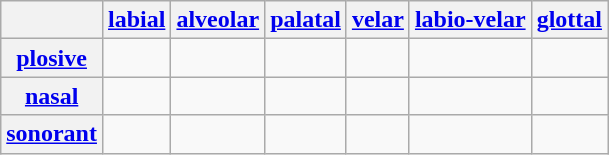<table class="wikitable" style="text-align:center;">
<tr>
<th></th>
<th><a href='#'>labial</a></th>
<th><a href='#'>alveolar</a></th>
<th><a href='#'>palatal</a></th>
<th><a href='#'>velar</a></th>
<th><a href='#'>labio-velar</a></th>
<th><a href='#'>glottal</a></th>
</tr>
<tr>
<th><a href='#'>plosive</a></th>
<td> </td>
<td> </td>
<td> </td>
<td> </td>
<td> </td>
<td> </td>
</tr>
<tr>
<th><a href='#'>nasal</a></th>
<td> </td>
<td> </td>
<td> </td>
<td> </td>
<td> </td>
<td></td>
</tr>
<tr>
<th><a href='#'>sonorant</a></th>
<td> </td>
<td> </td>
<td></td>
<td></td>
<td></td>
<td></td>
</tr>
</table>
